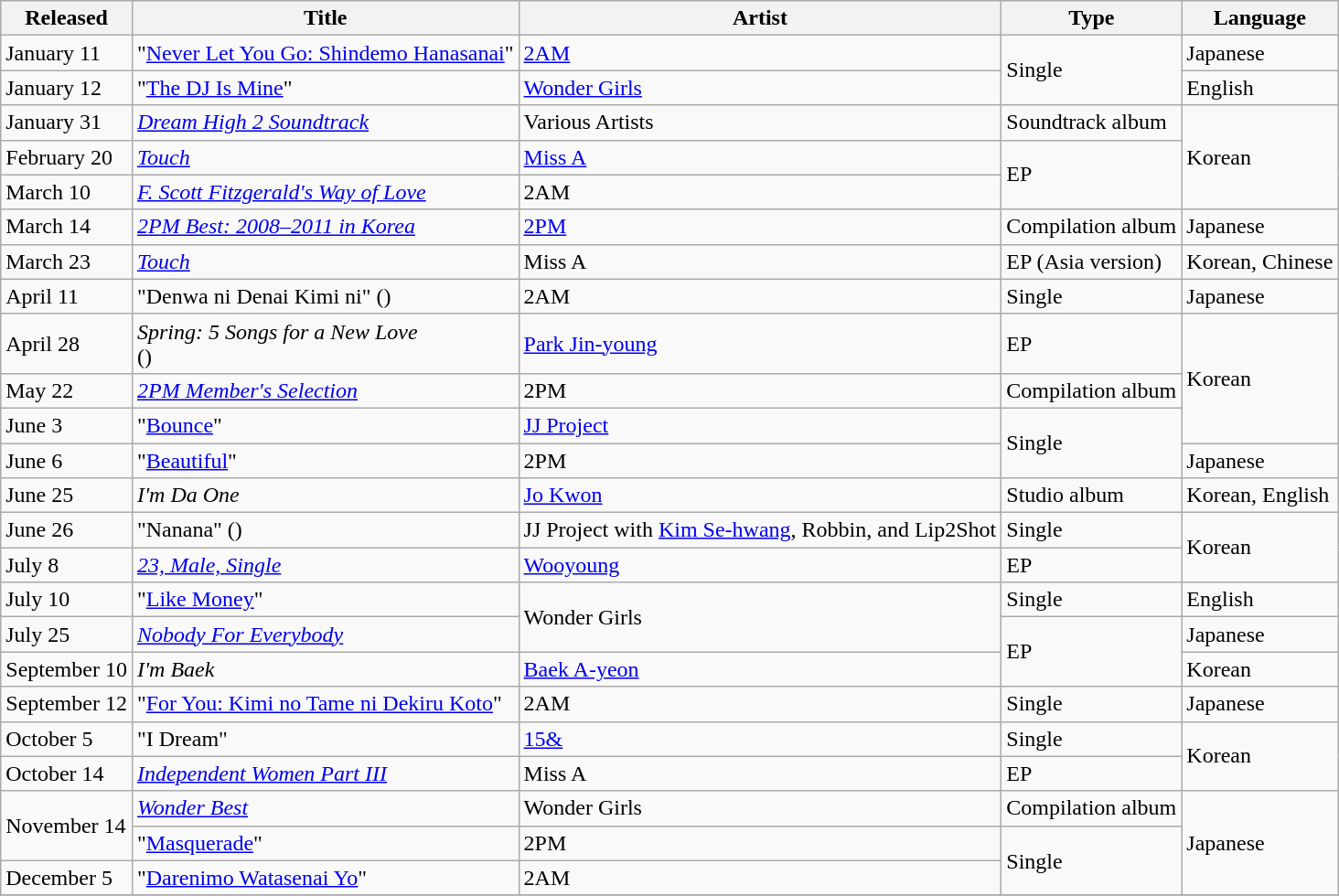<table class="wikitable plainrowheaders">
<tr>
<th scope="col">Released</th>
<th scope="col">Title</th>
<th scope="col">Artist</th>
<th scope="col">Type</th>
<th scope="col">Language</th>
</tr>
<tr>
<td rowspan="1">January 11</td>
<td rowspan="1">"<a href='#'>Never Let You Go: Shindemo Hanasanai</a>"</td>
<td rowspan="1"><a href='#'>2AM</a></td>
<td rowspan="2">Single</td>
<td rowspan="1">Japanese</td>
</tr>
<tr>
<td rowspan="1">January 12</td>
<td rowspan="1">"<a href='#'>The DJ Is Mine</a>"</td>
<td rowspan="1"><a href='#'>Wonder Girls</a></td>
<td rowspan="1">English</td>
</tr>
<tr>
<td rowspan="1">January 31</td>
<td rowspan="1"><em><a href='#'>Dream High 2 Soundtrack</a></em></td>
<td rowspan="1">Various Artists</td>
<td rowspan="1">Soundtrack album</td>
<td rowspan="3">Korean</td>
</tr>
<tr>
<td rowspan="1">February 20</td>
<td rowspan="1"><em><a href='#'>Touch</a></em></td>
<td rowspan="1"><a href='#'>Miss A</a></td>
<td rowspan="2">EP</td>
</tr>
<tr>
<td rowspan="1">March 10</td>
<td rowspan="1"><em><a href='#'>F. Scott Fitzgerald's Way of Love</a></em></td>
<td rowspan="1">2AM</td>
</tr>
<tr>
<td rowspan="1">March 14</td>
<td rowspan="1"><em><a href='#'>2PM Best: 2008–2011 in Korea</a></em></td>
<td rowspan="1"><a href='#'>2PM</a></td>
<td rowspan="1">Compilation album</td>
<td rowspan="1">Japanese</td>
</tr>
<tr>
<td rowspan="1">March 23</td>
<td rowspan="1"><em><a href='#'>Touch</a></em></td>
<td rowspan="1">Miss A</td>
<td rowspan="1">EP (Asia version)</td>
<td rowspan="1">Korean, Chinese</td>
</tr>
<tr>
<td rowspan="1">April 11</td>
<td rowspan="1">"Denwa ni Denai Kimi ni" ()</td>
<td rowspan="1">2AM</td>
<td rowspan="1">Single</td>
<td rowspan="1">Japanese</td>
</tr>
<tr>
<td rowspan="1">April 28</td>
<td rowspan="1"><em>Spring: 5 Songs for a New Love</em><br>()</td>
<td rowspan="1"><a href='#'>Park Jin-young</a></td>
<td rowspan="1">EP</td>
<td rowspan="3">Korean</td>
</tr>
<tr>
<td rowspan="1">May 22</td>
<td rowspan="1"><em><a href='#'>2PM Member's Selection</a></em></td>
<td rowspan="1">2PM</td>
<td rowspan="1">Compilation album</td>
</tr>
<tr>
<td rowspan="1">June 3</td>
<td rowspan="1">"<a href='#'>Bounce</a>"</td>
<td rowspan="1"><a href='#'>JJ Project</a></td>
<td rowspan="2">Single</td>
</tr>
<tr>
<td rowspan="1">June 6</td>
<td rowspan="1">"<a href='#'>Beautiful</a>"</td>
<td rowspan="1">2PM</td>
<td rowspan="1">Japanese</td>
</tr>
<tr>
<td rowspan="1">June 25</td>
<td rowspan="1"><em>I'm Da One</em></td>
<td rowspan="1"><a href='#'>Jo Kwon</a></td>
<td rowspan="1">Studio album</td>
<td rowspan="1">Korean, English</td>
</tr>
<tr>
<td rowspan="1">June 26</td>
<td rowspan="1">"Nanana" ()</td>
<td rowspan="1">JJ Project with <a href='#'>Kim Se-hwang</a>, Robbin, and Lip2Shot</td>
<td rowspan="1">Single</td>
<td rowspan="2">Korean</td>
</tr>
<tr>
<td rowspan="1">July 8</td>
<td rowspan="1"><em><a href='#'>23, Male, Single</a></em></td>
<td rowspan="1"><a href='#'>Wooyoung</a></td>
<td rowspan="1">EP</td>
</tr>
<tr>
<td rowspan="1">July 10</td>
<td rowspan="1">"<a href='#'>Like Money</a>"</td>
<td rowspan="2">Wonder Girls</td>
<td rowspan="1">Single</td>
<td rowspan="1">English</td>
</tr>
<tr>
<td rowspan="1">July 25</td>
<td rowspan="1"><em><a href='#'>Nobody For Everybody</a></em></td>
<td rowspan="2">EP</td>
<td rowspan="1">Japanese</td>
</tr>
<tr>
<td rowspan="1">September 10</td>
<td rowspan="1"><em>I'm Baek</em></td>
<td rowspan="1"><a href='#'>Baek A-yeon</a></td>
<td rowspan="1">Korean</td>
</tr>
<tr>
<td rowspan="1">September 12</td>
<td rowspan="1">"<a href='#'>For You: Kimi no Tame ni Dekiru Koto</a>"</td>
<td rowspan="1">2AM</td>
<td rowspan="1">Single</td>
<td rowspan="1">Japanese</td>
</tr>
<tr>
<td rowspan="1">October 5</td>
<td rowspan="1">"I Dream"</td>
<td rowspan="1"><a href='#'>15&</a></td>
<td rowspan="1">Single</td>
<td rowspan="2">Korean</td>
</tr>
<tr>
<td rowspan="1">October 14</td>
<td rowspan="1"><em><a href='#'>Independent Women Part III</a></em></td>
<td rowspan="1">Miss A</td>
<td rowspan="1">EP</td>
</tr>
<tr>
<td rowspan="2">November 14</td>
<td rowspan="1"><em><a href='#'>Wonder Best</a></em></td>
<td rowspan="1">Wonder Girls</td>
<td rowspan="1">Compilation album</td>
<td rowspan="3">Japanese</td>
</tr>
<tr>
<td rowspan="1">"<a href='#'>Masquerade</a>"</td>
<td rowspan="1">2PM</td>
<td rowspan="2">Single</td>
</tr>
<tr>
<td rowspan="1">December 5</td>
<td rowspan="1">"<a href='#'>Darenimo Watasenai Yo</a>"</td>
<td rowspan="1">2AM</td>
</tr>
<tr>
</tr>
</table>
